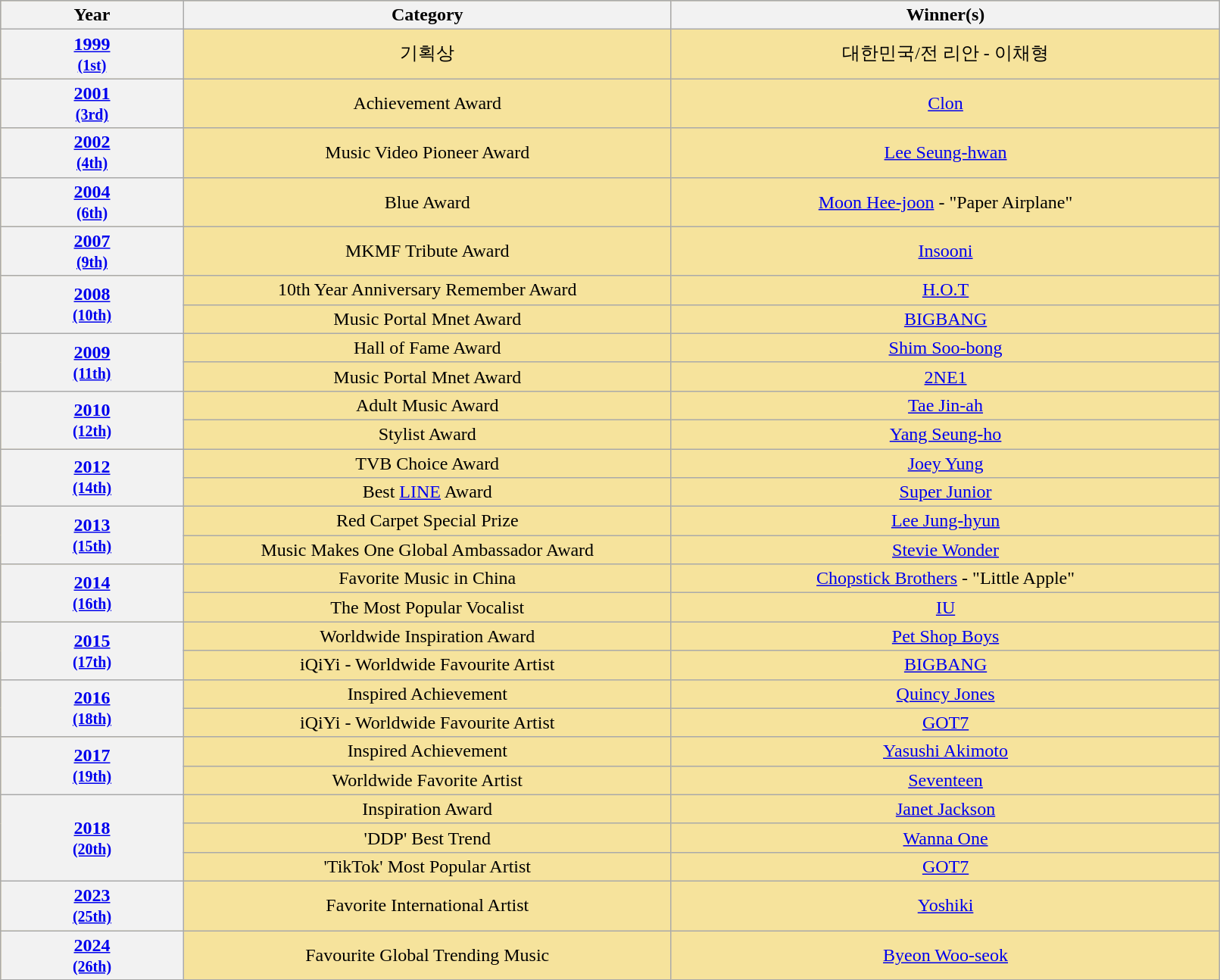<table class="wikitable" rowspan=2 style="text-align: center; width:85%; background: #f6e39c">
<tr style="background:#bebebe;">
<th scope="col" style="width:15%;">Year</th>
<th scope="col" style="width:40%;">Category</th>
<th scope="col" style="width:45%;">Winner(s)</th>
</tr>
<tr>
<th scope="row" style="text-align:center"><a href='#'>1999<br><small>(1st)</small></a></th>
<td>기획상</td>
<td>대한민국/전 리안 - 이채형</td>
</tr>
<tr>
<th scope="row" style="text-align:center"><a href='#'>2001<br><small>(3rd)</small></a></th>
<td>Achievement Award</td>
<td> <a href='#'>Clon</a></td>
</tr>
<tr>
<th scope="row" style="text-align:center"><a href='#'>2002<br><small>(4th)</small></a></th>
<td>Music Video Pioneer Award</td>
<td> <a href='#'>Lee Seung-hwan</a></td>
</tr>
<tr>
<th scope="row" style="text-align:center"><a href='#'>2004<br><small>(6th)</small></a></th>
<td>Blue Award</td>
<td> <a href='#'>Moon Hee-joon</a> - "Paper Airplane"</td>
</tr>
<tr>
<th scope="row" style="text-align:center"><a href='#'>2007<br><small>(9th)</small></a></th>
<td>MKMF Tribute Award</td>
<td> <a href='#'>Insooni</a></td>
</tr>
<tr>
<th scope="row" style="text-align:center" rowspan=2><a href='#'>2008<br><small>(10th)</small></a></th>
<td>10th Year Anniversary Remember Award</td>
<td> <a href='#'>H.O.T</a></td>
</tr>
<tr>
<td>Music Portal Mnet Award</td>
<td> <a href='#'>BIGBANG</a></td>
</tr>
<tr>
<th scope="row" style="text-align:center" rowspan=2><a href='#'>2009<br><small>(11th)</small></a></th>
<td>Hall of Fame Award</td>
<td> <a href='#'>Shim Soo-bong</a></td>
</tr>
<tr>
<td>Music Portal Mnet Award</td>
<td> <a href='#'>2NE1</a></td>
</tr>
<tr>
<th scope="row" style="text-align:center" rowspan=2><a href='#'>2010<br><small>(12th)</small></a></th>
<td>Adult Music Award</td>
<td> <a href='#'>Tae Jin-ah</a></td>
</tr>
<tr>
<td>Stylist Award</td>
<td> <a href='#'>Yang Seung-ho</a></td>
</tr>
<tr>
<th scope="row" style="text-align:center" rowspan=2><a href='#'>2012<br><small>(14th)</small></a></th>
<td>TVB Choice Award</td>
<td> <a href='#'>Joey Yung</a></td>
</tr>
<tr>
<td>Best <a href='#'>LINE</a> Award</td>
<td> <a href='#'>Super Junior</a></td>
</tr>
<tr>
<th scope="row" style="text-align:center" rowspan=2><a href='#'>2013<br><small>(15th)</small></a></th>
<td>Red Carpet Special Prize</td>
<td> <a href='#'>Lee Jung-hyun</a></td>
</tr>
<tr>
<td>Music Makes One Global Ambassador Award</td>
<td> <a href='#'>Stevie Wonder</a></td>
</tr>
<tr>
<th scope="row" style="text-align:center" rowspan=2><a href='#'>2014<br><small>(16th)</small></a></th>
<td>Favorite Music in China</td>
<td> <a href='#'>Chopstick Brothers</a> - "Little Apple"</td>
</tr>
<tr>
<td>The Most Popular Vocalist</td>
<td> <a href='#'>IU</a></td>
</tr>
<tr>
<th scope="row" style="text-align:center" rowspan=2><a href='#'>2015<br><small>(17th)</small></a></th>
<td>Worldwide Inspiration Award</td>
<td> <a href='#'>Pet Shop Boys</a></td>
</tr>
<tr>
<td>iQiYi - Worldwide Favourite Artist</td>
<td> <a href='#'>BIGBANG</a></td>
</tr>
<tr>
<th rowspan="2"><a href='#'>2016<br><small>(18th)</small></a></th>
<td>Inspired Achievement</td>
<td> <a href='#'>Quincy Jones</a></td>
</tr>
<tr>
<td>iQiYi - Worldwide Favourite Artist</td>
<td> <a href='#'>GOT7</a></td>
</tr>
<tr>
<th rowspan="2"><a href='#'>2017<br><small>(19th)</small></a></th>
<td>Inspired Achievement</td>
<td><a href='#'>Yasushi Akimoto</a></td>
</tr>
<tr>
<td>Worldwide Favorite Artist</td>
<td><a href='#'>Seventeen</a></td>
</tr>
<tr>
<th rowspan="3"><a href='#'>2018<br><small>(20th)</small></a></th>
<td>Inspiration Award</td>
<td> <a href='#'>Janet Jackson</a></td>
</tr>
<tr>
<td>'DDP' Best Trend</td>
<td> <a href='#'>Wanna One</a></td>
</tr>
<tr>
<td>'TikTok' Most Popular Artist</td>
<td> <a href='#'>GOT7</a></td>
</tr>
<tr>
<th><a href='#'>2023<br><small>(25th)</small></a></th>
<td>Favorite International Artist</td>
<td> <a href='#'>Yoshiki</a></td>
</tr>
<tr>
<th><a href='#'>2024<br><small>(26th)</small></a></th>
<td>Favourite Global Trending Music</td>
<td> <a href='#'>Byeon Woo-seok</a></td>
</tr>
</table>
